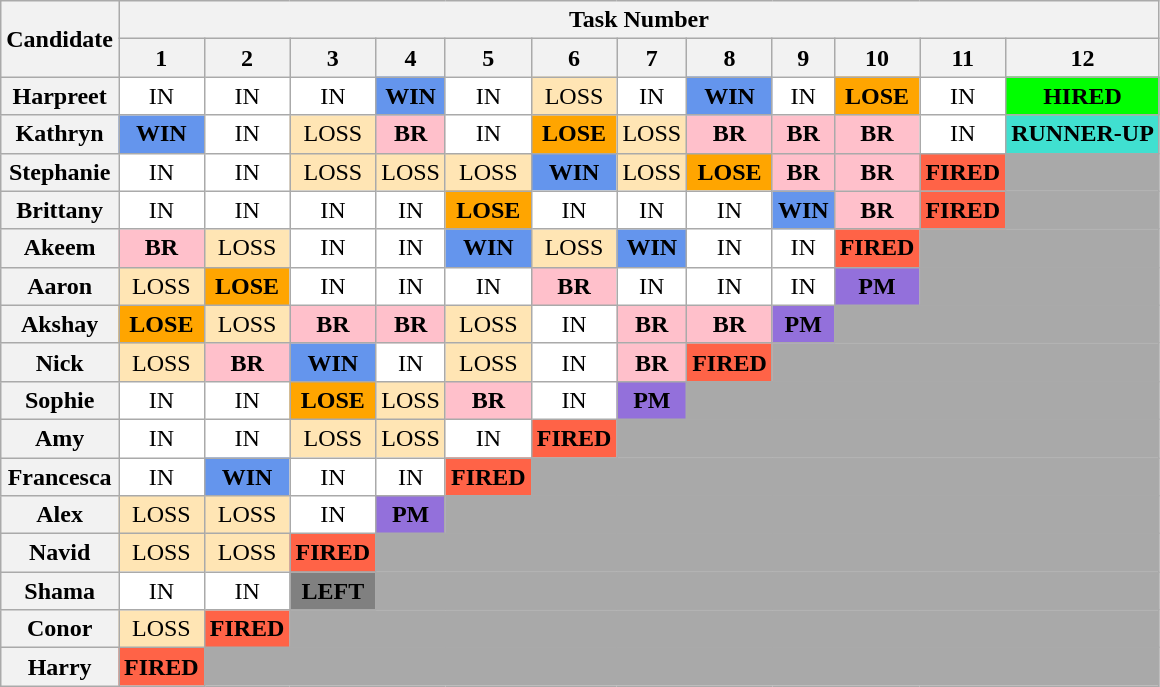<table class="wikitable" style="text-align:center">
<tr>
<th rowspan="2">Candidate</th>
<th colspan="12">Task Number</th>
</tr>
<tr>
<th>1</th>
<th>2</th>
<th>3</th>
<th>4</th>
<th>5</th>
<th>6</th>
<th>7</th>
<th>8</th>
<th>9</th>
<th>10</th>
<th>11</th>
<th>12</th>
</tr>
<tr>
<th>Harpreet</th>
<td style="background:white;">IN</td>
<td style="background:white;">IN</td>
<td style="background:white;">IN</td>
<td style="background:cornflowerblue;"><strong>WIN</strong></td>
<td style="background:white;">IN</td>
<td style="background:#FFE5B4;">LOSS</td>
<td style="background:white;">IN</td>
<td style="background:cornflowerblue;"><strong>WIN</strong></td>
<td style="background:white;">IN</td>
<td style="background:orange;"><strong>LOSE</strong></td>
<td style="background:white;">IN</td>
<td style="background:lime;"><strong>HIRED</strong></td>
</tr>
<tr>
<th>Kathryn</th>
<td style="background:cornflowerblue;"><strong>WIN</strong></td>
<td style="background:white;">IN</td>
<td style="background:#FFE5B4;">LOSS</td>
<td style="background:pink;"><strong>BR</strong></td>
<td style="background:white;">IN</td>
<td style="background:orange;"><strong>LOSE</strong></td>
<td style="background:#FFE5B4;">LOSS</td>
<td style="background:pink;"><strong>BR</strong></td>
<td style="background:pink;"><strong>BR</strong></td>
<td style="background:pink;"><strong>BR</strong></td>
<td style="background:white;">IN</td>
<td style="background:turquoise;"><strong>RUNNER-UP</strong></td>
</tr>
<tr>
<th>Stephanie</th>
<td style="background:white;">IN</td>
<td style="background:white;">IN</td>
<td style="background:#FFE5B4;">LOSS</td>
<td style="background:#FFE5B4;">LOSS</td>
<td style="background:#FFE5B4;">LOSS</td>
<td style="background:cornflowerblue;"><strong>WIN</strong></td>
<td style="background:#FFE5B4;">LOSS</td>
<td style="background:orange;"><strong>LOSE</strong></td>
<td style="background:pink;"><strong>BR</strong></td>
<td style="background:pink;"><strong>BR</strong></td>
<td style="background:tomato;"><strong>FIRED</strong></td>
<td colspan="1" style="background:darkgrey;"></td>
</tr>
<tr>
<th>Brittany</th>
<td style="background:white;">IN</td>
<td style="background:white;">IN</td>
<td style="background:white;">IN</td>
<td style="background:white;">IN</td>
<td style="background:orange;"><strong>LOSE</strong></td>
<td style="background:white;">IN</td>
<td style="background:white;">IN</td>
<td style="background:white;">IN</td>
<td style="background:cornflowerblue"><strong>WIN</strong></td>
<td style="background:pink;"><strong>BR</strong></td>
<td style="background:tomato;"><strong>FIRED</strong></td>
<td colspan="1" style="background:darkgrey;"></td>
</tr>
<tr>
<th>Akeem</th>
<td style="background:pink;"><strong>BR</strong></td>
<td style="background:#FFE5B4;">LOSS</td>
<td style="background:white;">IN</td>
<td style="background:white;">IN</td>
<td style="background:cornflowerblue;"><strong>WIN</strong></td>
<td style="background:#FFE5B4;">LOSS</td>
<td style="background:cornflowerblue;"><strong>WIN</strong></td>
<td style="background:white;">IN</td>
<td style="background:white;">IN</td>
<td style="background:tomato;"><strong>FIRED</strong></td>
<td colspan="2" style="background:darkgrey;"></td>
</tr>
<tr>
<th>Aaron</th>
<td style="background:#FFE5B4;">LOSS</td>
<td style="background:orange;"><strong>LOSE</strong></td>
<td style="background:white;">IN</td>
<td style="background:white;">IN</td>
<td style="background:white;">IN</td>
<td style="background:pink;"><strong>BR</strong></td>
<td style="background:white;">IN</td>
<td style="background:white;">IN</td>
<td style="background:white;">IN</td>
<td style="background:#9370DB;"><strong>PM</strong></td>
<td colspan="2" style="background:darkgrey;"></td>
</tr>
<tr>
<th>Akshay</th>
<td style="background:orange;"><strong>LOSE</strong></td>
<td style="background:#FFE5B4;">LOSS</td>
<td style="background:pink;"><strong>BR</strong></td>
<td style="background:pink;"><strong>BR</strong></td>
<td style="background:#FFE5B4;">LOSS</td>
<td style="background:white;">IN</td>
<td style="background:pink;"><strong>BR</strong></td>
<td style="background:pink;"><strong>BR</strong></td>
<td style="background:#9370DB;"><strong>PM</strong></td>
<td colspan="3" style="background:darkgrey;"></td>
</tr>
<tr>
<th>Nick</th>
<td style="background:#FFE5B4;">LOSS</td>
<td style="background:pink;"><strong>BR</strong></td>
<td style="background:cornflowerblue;"><strong>WIN</strong></td>
<td style="background:white;">IN</td>
<td style="background:#FFE5B4;">LOSS</td>
<td style="background:white;">IN</td>
<td style="background:pink;"><strong>BR</strong></td>
<td style="background:tomato;"><strong>FIRED</strong></td>
<td colspan="4" style="background:darkgrey;"></td>
</tr>
<tr>
<th>Sophie</th>
<td style="background:white;">IN</td>
<td style="background:white;">IN</td>
<td style="background:orange;"><strong>LOSE</strong></td>
<td style="background:#FFE5B4;">LOSS</td>
<td style="background:pink;"><strong>BR</strong></td>
<td style="background:white;">IN</td>
<td style="background:#9370DB;"><strong>PM</strong></td>
<td colspan="5" style="background:darkgrey;"></td>
</tr>
<tr>
<th>Amy</th>
<td style="background:white;">IN</td>
<td style="background:white;">IN</td>
<td style="background:#FFE5B4;">LOSS</td>
<td style="background:#FFE5B4;">LOSS</td>
<td style="background:white;">IN</td>
<td style="background:tomato;"><strong>FIRED</strong></td>
<td colspan="6" style="background:darkgrey;"></td>
</tr>
<tr>
<th>Francesca</th>
<td style="background:white;">IN</td>
<td style="background:cornflowerblue;"><strong>WIN</strong></td>
<td style="background:white;">IN</td>
<td style="background:white;">IN</td>
<td style="background:tomato;"><strong>FIRED</strong></td>
<td colspan="7" style="background:darkgrey;"></td>
</tr>
<tr>
<th>Alex</th>
<td style="background:#FFE5B4;">LOSS</td>
<td style="background:#FFE5B4;">LOSS</td>
<td style="background:white;">IN</td>
<td style="background:#9370DB;"><strong>PM</strong></td>
<td colspan="8" style="background:darkgrey;"></td>
</tr>
<tr>
<th>Navid</th>
<td style="background:#FFE5B4;">LOSS</td>
<td style="background:#FFE5B4;">LOSS</td>
<td style="background:tomato;"><strong>FIRED</strong></td>
<td colspan="9" style="background:darkgrey;"></td>
</tr>
<tr>
<th>Shama</th>
<td style="background:white;">IN</td>
<td style="background:white;">IN</td>
<td style="background:gray;"><strong>LEFT</strong></td>
<td colspan="9" style="background:darkgrey;"></td>
</tr>
<tr>
<th>Conor</th>
<td style="background:#FFE5B4;">LOSS</td>
<td style="background:tomato;"><strong>FIRED</strong></td>
<td colspan="10" style="background:darkgrey;"></td>
</tr>
<tr>
<th>Harry</th>
<td style="background:tomato;"><strong>FIRED</strong></td>
<td colspan="11" style="background:darkgrey;"></td>
</tr>
</table>
